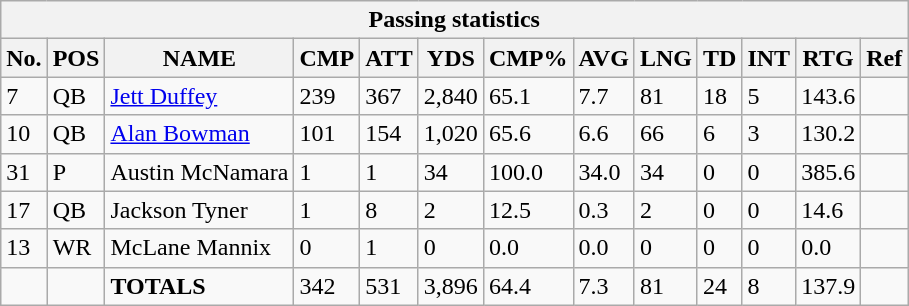<table class="wikitable collapsible collapsed">
<tr>
<th colspan="13">Passing statistics</th>
</tr>
<tr>
<th>No.</th>
<th>POS</th>
<th>NAME</th>
<th>CMP</th>
<th>ATT</th>
<th>YDS</th>
<th>CMP%</th>
<th>AVG</th>
<th>LNG</th>
<th>TD</th>
<th>INT</th>
<th>RTG</th>
<th>Ref</th>
</tr>
<tr>
<td>7</td>
<td>QB</td>
<td><a href='#'>Jett Duffey</a></td>
<td>239</td>
<td>367</td>
<td>2,840</td>
<td>65.1</td>
<td>7.7</td>
<td>81</td>
<td>18</td>
<td>5</td>
<td>143.6</td>
<td></td>
</tr>
<tr>
<td>10</td>
<td>QB</td>
<td><a href='#'>Alan Bowman</a></td>
<td>101</td>
<td>154</td>
<td>1,020</td>
<td>65.6</td>
<td>6.6</td>
<td>66</td>
<td>6</td>
<td>3</td>
<td>130.2</td>
<td></td>
</tr>
<tr>
<td>31</td>
<td>P</td>
<td>Austin McNamara</td>
<td>1</td>
<td>1</td>
<td>34</td>
<td>100.0</td>
<td>34.0</td>
<td>34</td>
<td>0</td>
<td>0</td>
<td>385.6</td>
<td></td>
</tr>
<tr>
<td>17</td>
<td>QB</td>
<td>Jackson Tyner</td>
<td>1</td>
<td>8</td>
<td>2</td>
<td>12.5</td>
<td>0.3</td>
<td>2</td>
<td>0</td>
<td>0</td>
<td>14.6</td>
<td></td>
</tr>
<tr>
<td>13</td>
<td>WR</td>
<td>McLane Mannix</td>
<td>0</td>
<td>1</td>
<td>0</td>
<td>0.0</td>
<td>0.0</td>
<td>0</td>
<td>0</td>
<td>0</td>
<td>0.0</td>
<td></td>
</tr>
<tr>
<td></td>
<td></td>
<td><strong>TOTALS</strong></td>
<td>342</td>
<td>531</td>
<td>3,896</td>
<td>64.4</td>
<td>7.3</td>
<td>81</td>
<td>24</td>
<td>8</td>
<td>137.9</td>
<td></td>
</tr>
</table>
